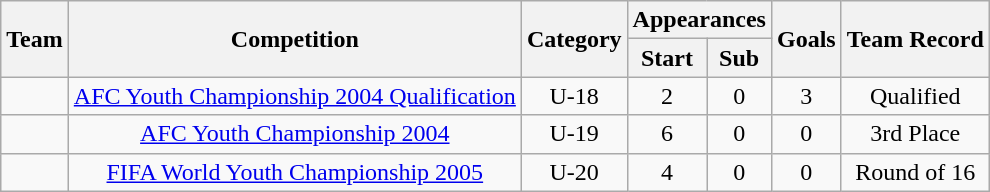<table class="wikitable" style="text-align: center;">
<tr>
<th rowspan="2">Team</th>
<th rowspan="2">Competition</th>
<th rowspan="2">Category</th>
<th colspan="2">Appearances</th>
<th rowspan="2">Goals</th>
<th rowspan="2">Team Record</th>
</tr>
<tr>
<th>Start</th>
<th>Sub</th>
</tr>
<tr>
<td align="left"></td>
<td><a href='#'>AFC Youth Championship 2004 Qualification</a></td>
<td>U-18</td>
<td>2</td>
<td>0</td>
<td>3</td>
<td>Qualified</td>
</tr>
<tr>
<td align="left"></td>
<td><a href='#'>AFC Youth Championship 2004</a></td>
<td>U-19</td>
<td>6</td>
<td>0</td>
<td>0</td>
<td>3rd Place</td>
</tr>
<tr>
<td align="left"></td>
<td><a href='#'>FIFA World Youth Championship 2005</a></td>
<td>U-20</td>
<td>4</td>
<td>0</td>
<td>0</td>
<td>Round of 16</td>
</tr>
</table>
